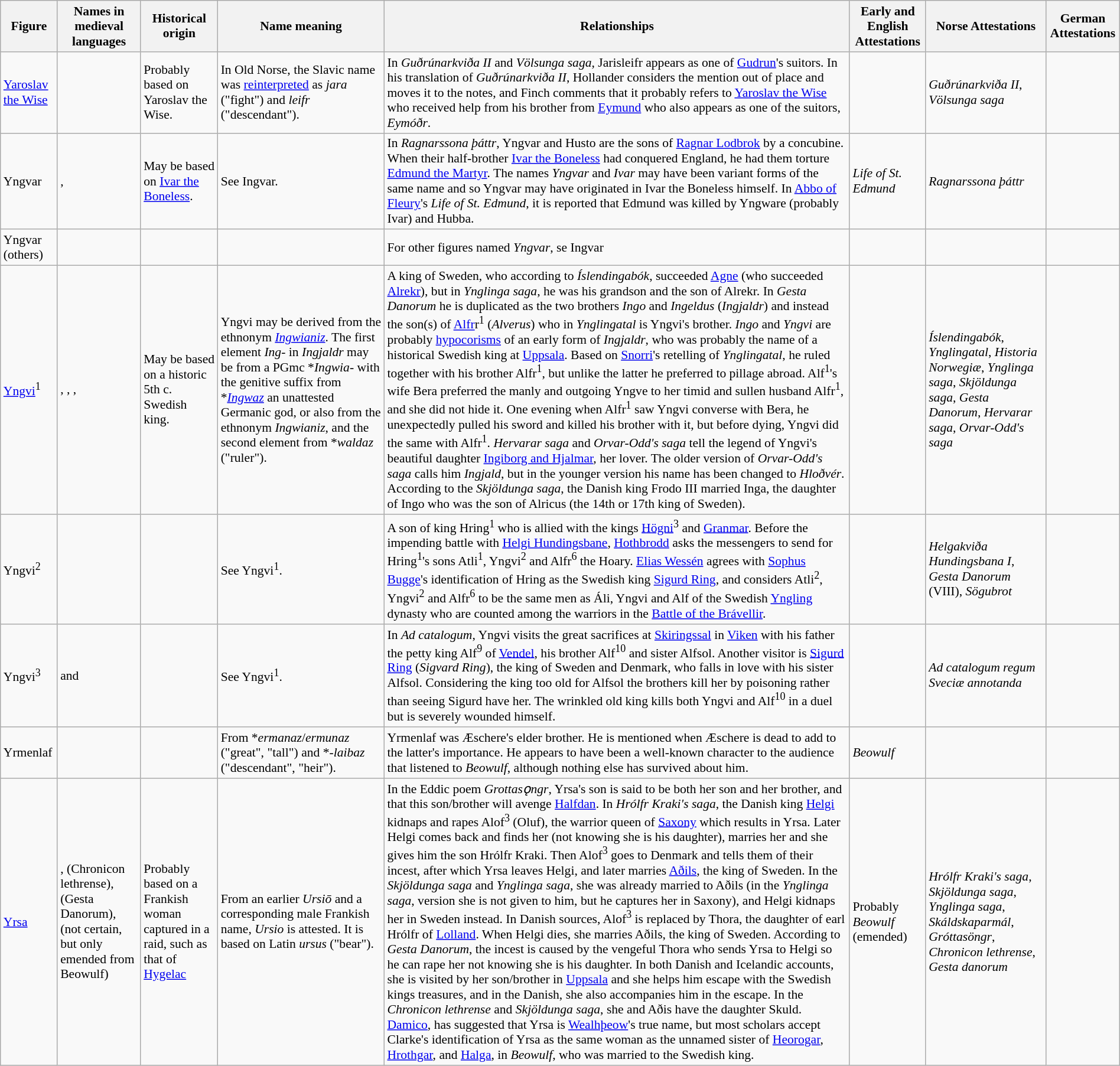<table class="wikitable sortable" style="font-size: 90%; width: 100%">
<tr>
<th>Figure</th>
<th>Names in medieval languages</th>
<th>Historical origin</th>
<th>Name meaning</th>
<th>Relationships</th>
<th>Early and English Attestations</th>
<th>Norse Attestations</th>
<th>German Attestations</th>
</tr>
<tr>
<td><a href='#'>Yaroslav the Wise</a></td>
<td></td>
<td>Probably based on Yaroslav the Wise.</td>
<td>In Old Norse, the Slavic name was <a href='#'>reinterpreted</a> as <em>jara</em> ("fight") and <em>leifr</em> ("descendant").</td>
<td>In <em>Guðrúnarkviða II</em> and <em>Völsunga saga</em>, Jarisleifr appears as one of <a href='#'>Gudrun</a>'s suitors. In his translation of <em>Guðrúnarkviða II</em>, Hollander considers the mention out of place and moves it to the notes, and Finch comments that it probably refers to <a href='#'>Yaroslav the Wise</a> who received help from his brother from <a href='#'>Eymund</a> who also appears as one of the suitors, <em>Eymóðr</em>.</td>
<td></td>
<td><em>Guðrúnarkviða II</em>, <em>Völsunga saga</em></td>
<td></td>
</tr>
<tr>
<td>Yngvar</td>
<td>, </td>
<td>May be based on <a href='#'>Ivar the Boneless</a>.</td>
<td>See Ingvar.</td>
<td>In <em>Ragnarssona þáttr</em>, Yngvar and Husto are the sons of <a href='#'>Ragnar Lodbrok</a> by a concubine. When their half-brother <a href='#'>Ivar the Boneless</a> had conquered England, he had them torture <a href='#'>Edmund the Martyr</a>. The names <em>Yngvar</em> and <em>Ivar</em> may have been variant forms of the same name and so Yngvar may have originated in Ivar the Boneless himself. In <a href='#'>Abbo of Fleury</a>'s <em>Life of St. Edmund</em>, it is reported that Edmund was killed by Yngware (probably Ivar) and Hubba.</td>
<td><em>Life of St. Edmund</em></td>
<td><em>Ragnarssona þáttr</em></td>
<td></td>
</tr>
<tr>
<td>Yngvar (others)</td>
<td></td>
<td></td>
<td></td>
<td>For other figures named <em>Yngvar</em>, se Ingvar</td>
<td></td>
<td></td>
<td></td>
</tr>
<tr>
<td><a href='#'>Yngvi</a><sup>1</sup></td>
<td>, , , </td>
<td>May be based on a historic 5th c. Swedish king.</td>
<td>Yngvi may be derived from the ethnonym <em><a href='#'>Ingwianiz</a></em>. The first element <em>Ing</em>- in <em>Ingjaldr</em> may be from a PGmc *<em>Ingwia</em>- with the genitive suffix from *<em><a href='#'>Ingwaz</a></em> an unattested Germanic god, or also from the ethnonym <em>Ingwianiz</em>, and the second element from *<em>waldaz</em> ("ruler").</td>
<td>A king of Sweden, who according to <em>Íslendingabók</em>, succeeded <a href='#'>Agne</a> (who succeeded <a href='#'>Alrekr</a>), but in <em>Ynglinga saga</em>, he was his grandson and the son of Alrekr. In <em>Gesta Danorum</em> he is duplicated as the two brothers <em>Ingo</em> and <em>Ingeldus</em> (<em>Ingjaldr</em>) and instead the son(s) of <a href='#'>Alfr</a>r<sup>1</sup> (<em>Alverus</em>) who in <em>Ynglingatal</em> is Yngvi's brother. <em>Ingo</em> and <em>Yngvi</em> are probably <a href='#'>hypocorisms</a> of an early form of <em>Ingjaldr</em>, who was probably the name of a historical Swedish king at <a href='#'>Uppsala</a>. Based on <a href='#'>Snorri</a>'s retelling of <em>Ynglingatal</em>, he ruled together with his brother Alfr<sup>1</sup>, but unlike the latter he preferred to pillage abroad. Alf<sup>1</sup>'s wife Bera preferred the manly and outgoing Yngve to her timid and sullen husband Alfr<sup>1</sup>, and she did not hide it. One evening when Alfr<sup>1</sup> saw Yngvi converse with Bera, he unexpectedly pulled his sword and killed his brother with it, but before dying, Yngvi did the same with Alfr<sup>1</sup>. <em>Hervarar saga</em> and <em>Orvar-Odd's saga</em> tell the legend of Yngvi's beautiful daughter <a href='#'>Ingiborg and Hjalmar</a>, her lover. The older version of <em>Orvar-Odd's saga</em> calls him <em>Ingjald</em>, but in the younger version his name has been changed to <em>Hloðvér</em>. According to the <em>Skjöldunga saga</em>, the Danish king Frodo III married Inga, the daughter of Ingo who was the son of Alricus (the 14th or 17th king of Sweden).</td>
<td></td>
<td><em>Íslendingabók</em>, <em>Ynglingatal</em>, <em>Historia Norwegiæ</em>, <em>Ynglinga saga</em>, <em>Skjöldunga saga</em>, <em>Gesta Danorum</em>, <em>Hervarar saga</em>, <em>Orvar-Odd's saga</em></td>
<td></td>
</tr>
<tr>
<td>Yngvi<sup>2</sup></td>
<td></td>
<td></td>
<td>See Yngvi<sup>1</sup>.</td>
<td>A son of king Hring<sup>1</sup> who is allied with the kings <a href='#'>Högni</a><sup>3</sup> and <a href='#'>Granmar</a>. Before the impending battle with <a href='#'>Helgi Hundingsbane</a>, <a href='#'>Hothbrodd</a> asks the messengers to send for Hring<sup>1</sup>'s sons Atli<sup>1</sup>, Yngvi<sup>2</sup> and Alfr<sup>6</sup> the Hoary. <a href='#'>Elias Wessén</a> agrees with <a href='#'>Sophus Bugge</a>'s identification of Hring as the Swedish king <a href='#'>Sigurd Ring</a>, and considers Atli<sup>2</sup>, Yngvi<sup>2</sup> and Alfr<sup>6</sup> to be the same men as Áli, Yngvi and Alf of the Swedish <a href='#'>Yngling</a> dynasty who are counted among the warriors in the <a href='#'>Battle of the Brávellir</a>.</td>
<td></td>
<td><em>Helgakviða Hundingsbana I</em>, <em>Gesta Danorum</em> (VIII), <em>Sögubrot</em></td>
<td></td>
</tr>
<tr>
<td>Yngvi<sup>3</sup></td>
<td> and </td>
<td></td>
<td>See Yngvi<sup>1</sup>.</td>
<td>In <em>Ad catalogum</em>, Yngvi visits the great sacrifices at <a href='#'>Skiringssal</a> in <a href='#'>Viken</a> with his father the petty king Alf<sup>9</sup> of <a href='#'>Vendel</a>, his brother Alf<sup>10</sup> and sister Alfsol. Another visitor is <a href='#'>Sigurd Ring</a> (<em>Sigvard Ring</em>), the king of Sweden and Denmark, who falls in love with his sister Alfsol. Considering the king too old for Alfsol the brothers kill her by poisoning rather than seeing Sigurd have her. The wrinkled old king kills both Yngvi and Alf<sup>10</sup> in a duel but is severely wounded himself.</td>
<td></td>
<td><em>Ad catalogum regum Sveciæ annotanda</em></td>
<td></td>
</tr>
<tr>
<td>Yrmenlaf</td>
<td></td>
<td></td>
<td>From *<em>ermanaz</em>/<em>ermunaz</em> ("great", "tall") and *<em>-laibaz</em> ("descendant", "heir").</td>
<td>Yrmenlaf was Æschere's elder brother. He is mentioned when Æschere is dead to add to the latter's importance. He appears to have been a well-known character to the audience that listened to <em>Beowulf</em>, although nothing else has survived about him.</td>
<td><em>Beowulf</em></td>
<td></td>
<td></td>
</tr>
<tr>
<td><a href='#'>Yrsa</a></td>
<td>,  (Chronicon lethrense),  (Gesta Danorum),  (not certain, but only emended from Beowulf)</td>
<td>Probably based on a Frankish woman captured in a raid, such as that of <a href='#'>Hygelac</a></td>
<td>From an earlier <em>Ursiō</em> and a corresponding male Frankish name, <em>Ursio</em> is attested. It is based on Latin <em>ursus</em> ("bear").</td>
<td>In the Eddic poem <em>Grottasǫngr</em>, Yrsa's son is said to be both her son and her brother, and that this son/brother will avenge <a href='#'>Halfdan</a>. In <em>Hrólfr Kraki's saga</em>, the Danish king <a href='#'>Helgi</a> kidnaps and rapes Alof<sup>3</sup> (Oluf), the warrior queen of <a href='#'>Saxony</a> which results in Yrsa. Later Helgi comes back and finds her (not knowing she is his daughter), marries her and she gives him the son Hrólfr Kraki. Then Alof<sup>3</sup> goes to Denmark and tells them of their incest, after which Yrsa leaves Helgi, and later marries <a href='#'>Aðils</a>, the king of Sweden. In the <em>Skjöldunga saga</em> and <em>Ynglinga saga</em>, she was already married to Aðils (in the <em>Ynglinga saga</em>, version she is not given to him, but he captures her in Saxony), and Helgi kidnaps her in Sweden instead. In Danish sources, Alof<sup>3</sup> is replaced by Thora, the daughter of earl Hrólfr of <a href='#'>Lolland</a>. When Helgi dies, she marries Aðils, the king of Sweden. According to <em>Gesta Danorum</em>, the incest is caused by the vengeful Thora who sends Yrsa to Helgi so he can rape her not knowing she is his daughter. In both Danish and Icelandic accounts, she is visited by her son/brother in <a href='#'>Uppsala</a> and she helps him escape with the Swedish kings treasures, and in the Danish, she also accompanies him in the escape. In the <em>Chronicon lethrense</em> and <em>Skjöldunga saga</em>, she and Aðis have the daughter Skuld. <a href='#'>Damico</a>, has suggested that Yrsa is <a href='#'>Wealhþeow</a>'s true name, but most scholars accept Clarke's identification of Yrsa as the same woman as the unnamed sister of <a href='#'>Heorogar</a>, <a href='#'>Hrothgar</a>, and <a href='#'>Halga</a>, in <em>Beowulf</em>, who was married to the Swedish king.</td>
<td>Probably <em>Beowulf</em> (emended)</td>
<td><em>Hrólfr Kraki's saga</em>, <em>Skjöldunga saga</em>, <em>Ynglinga saga</em>, <em>Skáldskaparmál</em>, <em>Gróttasöngr</em>, <em>Chronicon lethrense</em>, <em>Gesta danorum</em></td>
<td></td>
</tr>
</table>
